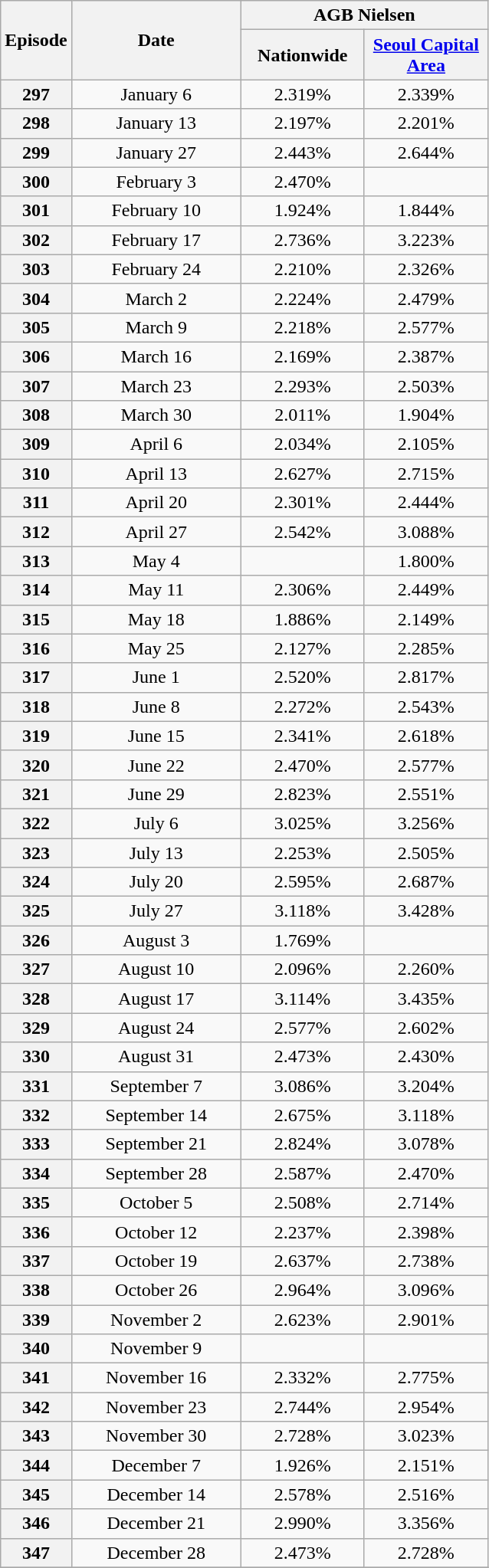<table Class="wikitable sortable" style="text-align:center">
<tr>
<th rowspan=2>Episode</th>
<th rowspan=2 style="width:140px;">Date</th>
<th colspan=2 style="width:110px;">AGB Nielsen<br></th>
</tr>
<tr>
<th width=100>Nationwide</th>
<th width=100><a href='#'>Seoul Capital Area</a></th>
</tr>
<tr>
<th>297</th>
<td>January 6</td>
<td>2.319%</td>
<td>2.339%</td>
</tr>
<tr>
<th>298</th>
<td>January 13</td>
<td>2.197%</td>
<td>2.201%</td>
</tr>
<tr>
<th>299</th>
<td>January 27</td>
<td>2.443%</td>
<td>2.644%</td>
</tr>
<tr>
<th>300</th>
<td>February 3</td>
<td>2.470%</td>
<td></td>
</tr>
<tr>
<th>301</th>
<td>February 10</td>
<td>1.924%</td>
<td>1.844%</td>
</tr>
<tr>
<th>302</th>
<td>February 17</td>
<td>2.736%</td>
<td>3.223%</td>
</tr>
<tr>
<th>303</th>
<td>February 24</td>
<td>2.210%</td>
<td>2.326%</td>
</tr>
<tr>
<th>304</th>
<td>March 2</td>
<td>2.224%</td>
<td>2.479%</td>
</tr>
<tr>
<th>305</th>
<td>March 9</td>
<td>2.218%</td>
<td>2.577%</td>
</tr>
<tr>
<th>306</th>
<td>March 16</td>
<td>2.169%</td>
<td>2.387%</td>
</tr>
<tr>
<th>307</th>
<td>March 23</td>
<td>2.293%</td>
<td>2.503%</td>
</tr>
<tr>
<th>308</th>
<td>March 30</td>
<td>2.011%</td>
<td>1.904%</td>
</tr>
<tr>
<th>309</th>
<td>April 6</td>
<td>2.034%</td>
<td>2.105%</td>
</tr>
<tr>
<th>310</th>
<td>April 13</td>
<td>2.627%</td>
<td>2.715%</td>
</tr>
<tr>
<th>311</th>
<td>April 20</td>
<td>2.301%</td>
<td>2.444%</td>
</tr>
<tr>
<th>312</th>
<td>April 27</td>
<td>2.542%</td>
<td>3.088%</td>
</tr>
<tr>
<th>313</th>
<td>May 4</td>
<td></td>
<td>1.800%</td>
</tr>
<tr>
<th>314</th>
<td>May 11</td>
<td>2.306%</td>
<td>2.449%</td>
</tr>
<tr>
<th>315</th>
<td>May 18</td>
<td>1.886%</td>
<td>2.149%</td>
</tr>
<tr>
<th>316</th>
<td>May 25</td>
<td>2.127%</td>
<td>2.285%</td>
</tr>
<tr>
<th>317</th>
<td>June 1</td>
<td>2.520%</td>
<td>2.817%</td>
</tr>
<tr>
<th>318</th>
<td>June 8</td>
<td>2.272%</td>
<td>2.543%</td>
</tr>
<tr>
<th>319</th>
<td>June 15</td>
<td>2.341%</td>
<td>2.618%</td>
</tr>
<tr>
<th>320</th>
<td>June 22</td>
<td>2.470%</td>
<td>2.577%</td>
</tr>
<tr>
<th>321</th>
<td>June 29</td>
<td>2.823%</td>
<td>2.551%</td>
</tr>
<tr>
<th>322</th>
<td>July 6</td>
<td>3.025%</td>
<td>3.256%</td>
</tr>
<tr>
<th>323</th>
<td>July 13</td>
<td>2.253%</td>
<td>2.505%</td>
</tr>
<tr>
<th>324</th>
<td>July 20</td>
<td>2.595%</td>
<td>2.687%</td>
</tr>
<tr>
<th>325</th>
<td>July 27</td>
<td>3.118%</td>
<td>3.428%</td>
</tr>
<tr>
<th>326</th>
<td>August 3</td>
<td>1.769%</td>
<td></td>
</tr>
<tr>
<th>327</th>
<td>August 10</td>
<td>2.096%</td>
<td>2.260%</td>
</tr>
<tr>
<th>328</th>
<td>August 17</td>
<td>3.114%</td>
<td>3.435%</td>
</tr>
<tr>
<th>329</th>
<td>August 24</td>
<td>2.577%</td>
<td>2.602%</td>
</tr>
<tr>
<th>330</th>
<td>August 31</td>
<td>2.473%</td>
<td>2.430%</td>
</tr>
<tr>
<th>331</th>
<td>September 7</td>
<td>3.086%</td>
<td>3.204%</td>
</tr>
<tr>
<th>332</th>
<td>September 14</td>
<td>2.675%</td>
<td>3.118%</td>
</tr>
<tr>
<th>333</th>
<td>September 21</td>
<td>2.824%</td>
<td>3.078%</td>
</tr>
<tr>
<th>334</th>
<td>September 28</td>
<td>2.587%</td>
<td>2.470%</td>
</tr>
<tr>
<th>335</th>
<td>October 5</td>
<td>2.508%</td>
<td>2.714%</td>
</tr>
<tr>
<th>336</th>
<td>October 12</td>
<td>2.237%</td>
<td>2.398%</td>
</tr>
<tr>
<th>337</th>
<td>October 19</td>
<td>2.637%</td>
<td>2.738%</td>
</tr>
<tr>
<th>338</th>
<td>October 26</td>
<td>2.964%</td>
<td>3.096%</td>
</tr>
<tr>
<th>339</th>
<td>November 2</td>
<td>2.623%</td>
<td>2.901%</td>
</tr>
<tr>
<th>340</th>
<td>November 9</td>
<td></td>
<td></td>
</tr>
<tr>
<th>341</th>
<td>November 16</td>
<td>2.332%</td>
<td>2.775%</td>
</tr>
<tr>
<th>342</th>
<td>November 23</td>
<td>2.744%</td>
<td>2.954%</td>
</tr>
<tr>
<th>343</th>
<td>November 30</td>
<td>2.728%</td>
<td>3.023%</td>
</tr>
<tr>
<th>344</th>
<td>December 7</td>
<td>1.926%</td>
<td>2.151%</td>
</tr>
<tr>
<th>345</th>
<td>December 14</td>
<td>2.578%</td>
<td>2.516%</td>
</tr>
<tr>
<th>346</th>
<td>December 21</td>
<td>2.990%</td>
<td>3.356%</td>
</tr>
<tr>
<th>347</th>
<td>December 28</td>
<td>2.473%</td>
<td>2.728%</td>
</tr>
<tr>
</tr>
</table>
